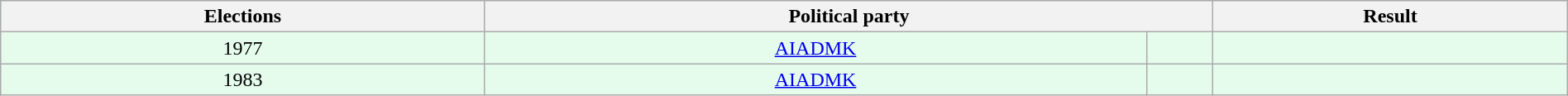<table class="wikitable sortable" style="width:100%;background:#E5FCED;text-align:center">
<tr>
<th>Elections</th>
<th colspan=2>Political party</th>
<th>Result</th>
</tr>
<tr>
<td>1977</td>
<td><a href='#'>AIADMK</a></td>
<td></td>
<td></td>
</tr>
<tr>
<td>1983</td>
<td><a href='#'>AIADMK</a></td>
<td></td>
<td></td>
</tr>
</table>
